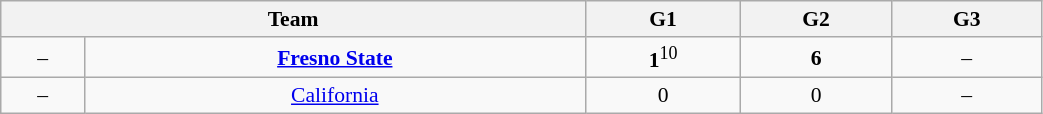<table class="wikitable" style="font-size:90%; width: 55%; text-align: center">
<tr>
<th colspan=2>Team</th>
<th>G1</th>
<th>G2</th>
<th>G3</th>
</tr>
<tr>
<td>–</td>
<td><strong><a href='#'>Fresno State</a></strong></td>
<td><strong>1</strong><sup>10</sup></td>
<td><strong>6</strong></td>
<td>–</td>
</tr>
<tr>
<td>–</td>
<td><a href='#'>California</a></td>
<td>0</td>
<td>0</td>
<td>–</td>
</tr>
</table>
